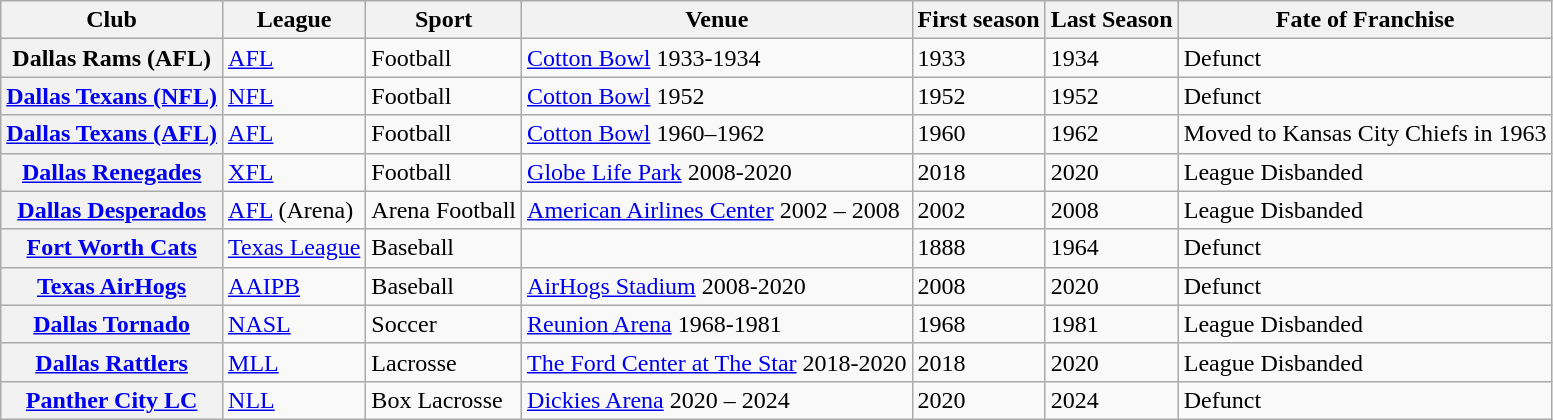<table class="wikitable">
<tr>
<th scope="col">Club</th>
<th scope="col">League</th>
<th scope="col">Sport</th>
<th scope="col">Venue</th>
<th scope="col">First season</th>
<th>Last Season</th>
<th scope="col">Fate of Franchise</th>
</tr>
<tr>
<th scope="row" style="font-weight: normal; text-align: center;"><strong>Dallas Rams (AFL)</strong></th>
<td><a href='#'>AFL</a></td>
<td>Football</td>
<td><a href='#'>Cotton Bowl</a> 1933-1934</td>
<td>1933</td>
<td>1934</td>
<td>Defunct</td>
</tr>
<tr>
<th scope="row" style="font-weight: normal; text-align: center;"><strong><a href='#'>Dallas Texans (NFL)</a></strong></th>
<td><a href='#'>NFL</a></td>
<td>Football</td>
<td><a href='#'>Cotton Bowl</a> 1952</td>
<td>1952</td>
<td>1952</td>
<td>Defunct</td>
</tr>
<tr>
<th scope="row" style="font-weight: normal; text-align: center;"><strong><a href='#'>Dallas Texans (AFL)</a></strong></th>
<td><a href='#'>AFL</a></td>
<td>Football</td>
<td><a href='#'>Cotton Bowl</a> 1960–1962</td>
<td>1960</td>
<td>1962</td>
<td>Moved to Kansas City Chiefs in 1963</td>
</tr>
<tr>
<th scope="row" style="font-weight: normal; text-align: center;"><strong><a href='#'>Dallas Renegades</a></strong></th>
<td><a href='#'>XFL</a></td>
<td>Football</td>
<td><a href='#'>Globe Life Park</a> 2008-2020</td>
<td>2018</td>
<td>2020</td>
<td>League Disbanded</td>
</tr>
<tr>
<th scope="row" style="font-weight: normal; text-align: center;"><strong><a href='#'>Dallas Desperados</a></strong></th>
<td><a href='#'>AFL</a> (Arena)</td>
<td>Arena Football</td>
<td><a href='#'>American Airlines Center</a> 2002 – 2008</td>
<td>2002</td>
<td>2008</td>
<td>League Disbanded</td>
</tr>
<tr>
<th scope="row" style="font-weight: normal; text-align: center;"><strong><a href='#'>Fort Worth Cats</a></strong></th>
<td><a href='#'>Texas League</a></td>
<td>Baseball</td>
<td></td>
<td>1888</td>
<td>1964</td>
<td>Defunct</td>
</tr>
<tr>
<th scope="row" style="font-weight: normal; text-align: center;"><strong><a href='#'>Texas AirHogs</a></strong></th>
<td><a href='#'>AAIPB</a></td>
<td>Baseball</td>
<td><a href='#'>AirHogs Stadium</a> 2008-2020</td>
<td>2008</td>
<td>2020</td>
<td>Defunct</td>
</tr>
<tr>
<th><a href='#'>Dallas Tornado</a></th>
<td><a href='#'>NASL</a></td>
<td>Soccer</td>
<td><a href='#'>Reunion Arena</a> 1968-1981</td>
<td>1968</td>
<td>1981</td>
<td>League Disbanded</td>
</tr>
<tr>
<th><a href='#'>Dallas Rattlers</a></th>
<td><a href='#'>MLL</a></td>
<td>Lacrosse</td>
<td><a href='#'>The Ford Center at The Star</a> 2018-2020</td>
<td>2018</td>
<td>2020</td>
<td>League Disbanded</td>
</tr>
<tr>
<th><a href='#'>Panther City LC</a></th>
<td><a href='#'>NLL</a></td>
<td>Box Lacrosse</td>
<td><a href='#'>Dickies Arena</a> 2020 – 2024</td>
<td>2020</td>
<td>2024</td>
<td>Defunct</td>
</tr>
</table>
